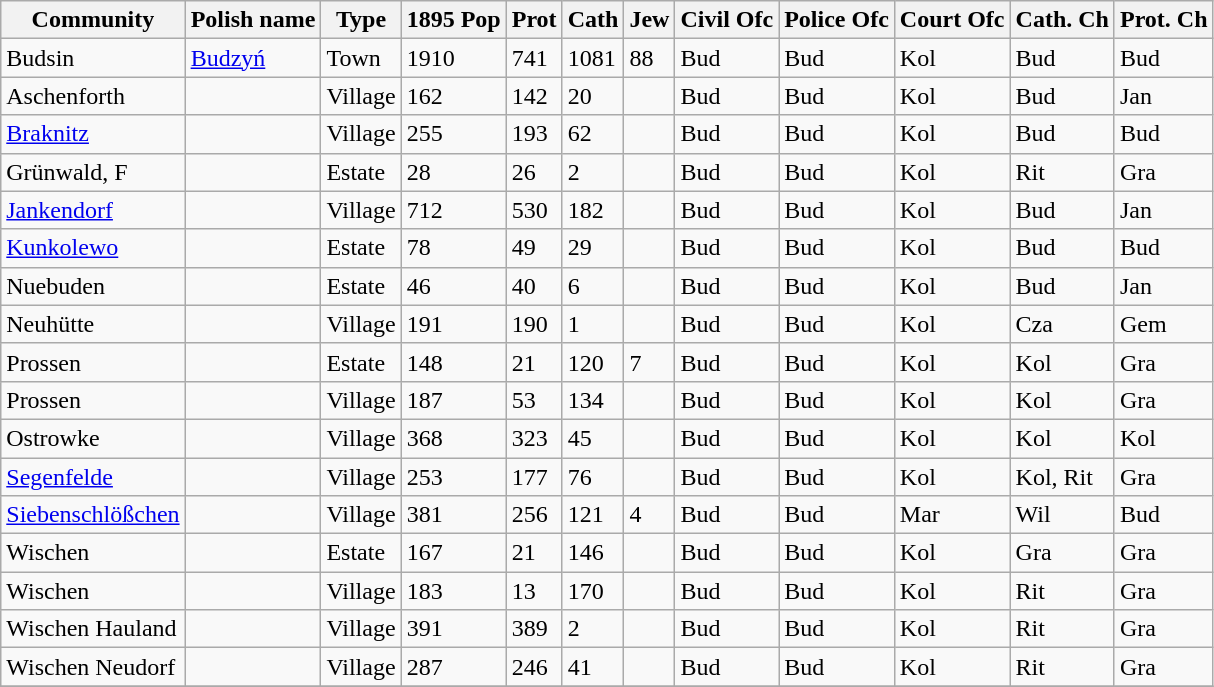<table class="wikitable">
<tr>
<th>Community</th>
<th>Polish name</th>
<th>Type</th>
<th>1895 Pop</th>
<th>Prot</th>
<th>Cath</th>
<th>Jew</th>
<th>Civil Ofc</th>
<th>Police Ofc</th>
<th>Court Ofc</th>
<th>Cath. Ch</th>
<th>Prot. Ch</th>
</tr>
<tr>
<td>Budsin</td>
<td><a href='#'>Budzyń</a></td>
<td>Town</td>
<td>1910</td>
<td>741</td>
<td>1081</td>
<td>88</td>
<td>Bud</td>
<td>Bud</td>
<td>Kol</td>
<td>Bud</td>
<td>Bud</td>
</tr>
<tr>
<td>Aschenforth</td>
<td></td>
<td>Village</td>
<td>162</td>
<td>142</td>
<td>20</td>
<td></td>
<td>Bud</td>
<td>Bud</td>
<td>Kol</td>
<td>Bud</td>
<td>Jan</td>
</tr>
<tr>
<td><a href='#'>Braknitz</a></td>
<td></td>
<td>Village</td>
<td>255</td>
<td>193</td>
<td>62</td>
<td></td>
<td>Bud</td>
<td>Bud</td>
<td>Kol</td>
<td>Bud</td>
<td>Bud</td>
</tr>
<tr>
<td>Grünwald, F</td>
<td></td>
<td>Estate</td>
<td>28</td>
<td>26</td>
<td>2</td>
<td></td>
<td>Bud</td>
<td>Bud</td>
<td>Kol</td>
<td>Rit</td>
<td>Gra</td>
</tr>
<tr>
<td><a href='#'>Jankendorf</a></td>
<td></td>
<td>Village</td>
<td>712</td>
<td>530</td>
<td>182</td>
<td></td>
<td>Bud</td>
<td>Bud</td>
<td>Kol</td>
<td>Bud</td>
<td>Jan</td>
</tr>
<tr>
<td><a href='#'>Kunkolewo</a></td>
<td></td>
<td>Estate</td>
<td>78</td>
<td>49</td>
<td>29</td>
<td></td>
<td>Bud</td>
<td>Bud</td>
<td>Kol</td>
<td>Bud</td>
<td>Bud</td>
</tr>
<tr>
<td>Nuebuden</td>
<td></td>
<td>Estate</td>
<td>46</td>
<td>40</td>
<td>6</td>
<td></td>
<td>Bud</td>
<td>Bud</td>
<td>Kol</td>
<td>Bud</td>
<td>Jan</td>
</tr>
<tr>
<td>Neuhütte</td>
<td></td>
<td>Village</td>
<td>191</td>
<td>190</td>
<td>1</td>
<td></td>
<td>Bud</td>
<td>Bud</td>
<td>Kol</td>
<td>Cza</td>
<td>Gem</td>
</tr>
<tr>
<td>Prossen</td>
<td></td>
<td>Estate</td>
<td>148</td>
<td>21</td>
<td>120</td>
<td>7</td>
<td>Bud</td>
<td>Bud</td>
<td>Kol</td>
<td>Kol</td>
<td>Gra</td>
</tr>
<tr>
<td>Prossen</td>
<td></td>
<td>Village</td>
<td>187</td>
<td>53</td>
<td>134</td>
<td></td>
<td>Bud</td>
<td>Bud</td>
<td>Kol</td>
<td>Kol</td>
<td>Gra</td>
</tr>
<tr>
<td>Ostrowke</td>
<td></td>
<td>Village</td>
<td>368</td>
<td>323</td>
<td>45</td>
<td></td>
<td>Bud</td>
<td>Bud</td>
<td>Kol</td>
<td>Kol</td>
<td>Kol</td>
</tr>
<tr>
<td><a href='#'>Segenfelde</a></td>
<td></td>
<td>Village</td>
<td>253</td>
<td>177</td>
<td>76</td>
<td></td>
<td>Bud</td>
<td>Bud</td>
<td>Kol</td>
<td>Kol, Rit</td>
<td>Gra</td>
</tr>
<tr>
<td><a href='#'>Siebenschlößchen</a></td>
<td></td>
<td>Village</td>
<td>381</td>
<td>256</td>
<td>121</td>
<td>4</td>
<td>Bud</td>
<td>Bud</td>
<td>Mar</td>
<td>Wil</td>
<td>Bud</td>
</tr>
<tr>
<td>Wischen</td>
<td></td>
<td>Estate</td>
<td>167</td>
<td>21</td>
<td>146</td>
<td></td>
<td>Bud</td>
<td>Bud</td>
<td>Kol</td>
<td>Gra</td>
<td>Gra</td>
</tr>
<tr>
<td>Wischen</td>
<td></td>
<td>Village</td>
<td>183</td>
<td>13</td>
<td>170</td>
<td></td>
<td>Bud</td>
<td>Bud</td>
<td>Kol</td>
<td>Rit</td>
<td>Gra</td>
</tr>
<tr>
<td>Wischen Hauland</td>
<td></td>
<td>Village</td>
<td>391</td>
<td>389</td>
<td>2</td>
<td></td>
<td>Bud</td>
<td>Bud</td>
<td>Kol</td>
<td>Rit</td>
<td>Gra</td>
</tr>
<tr>
<td>Wischen Neudorf</td>
<td></td>
<td>Village</td>
<td>287</td>
<td>246</td>
<td>41</td>
<td></td>
<td>Bud</td>
<td>Bud</td>
<td>Kol</td>
<td>Rit</td>
<td>Gra</td>
</tr>
<tr>
</tr>
</table>
